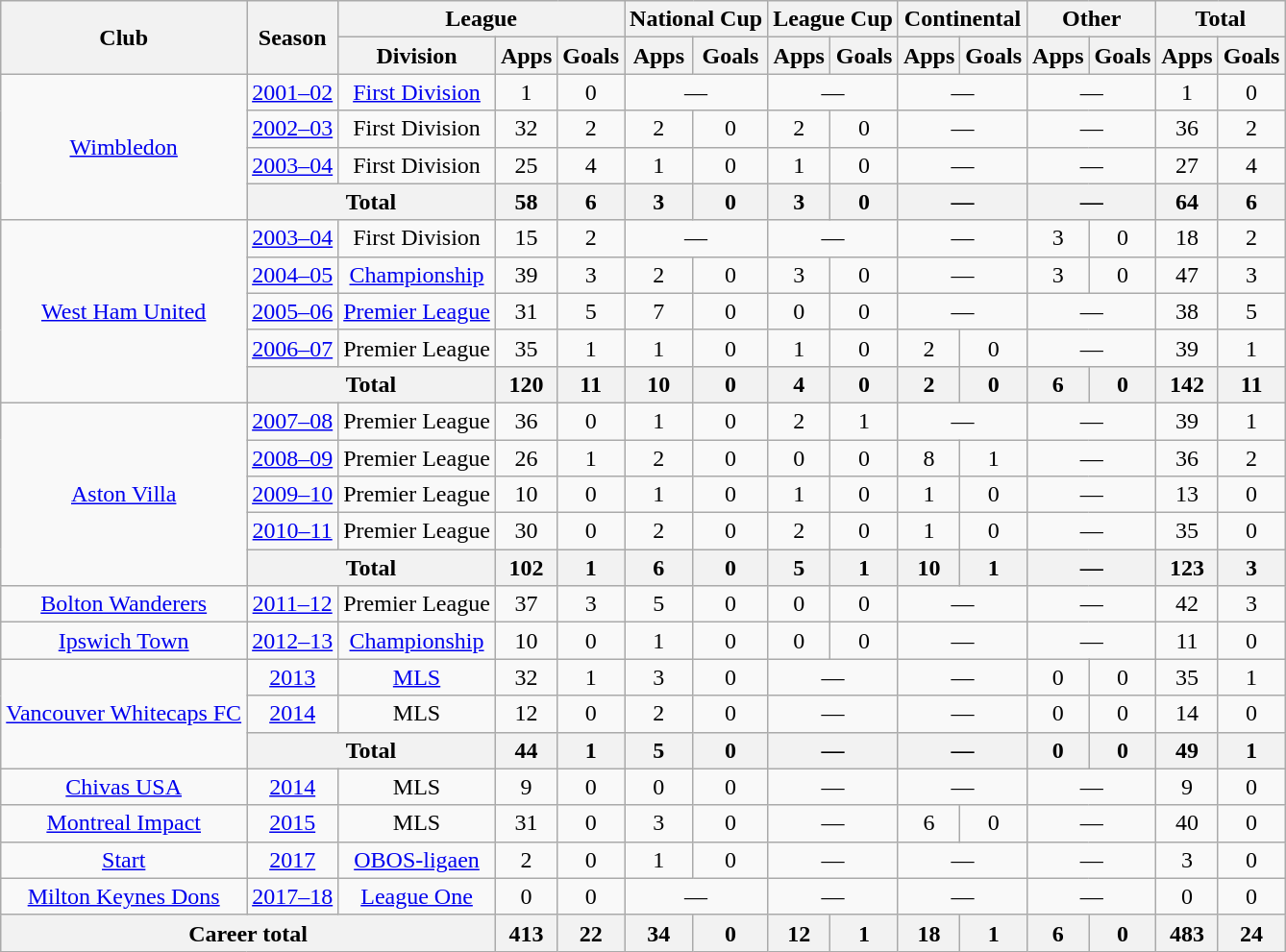<table class="wikitable" style="text-align: center;">
<tr>
<th rowspan="2">Club</th>
<th rowspan="2">Season</th>
<th colspan="3">League</th>
<th colspan="2">National Cup</th>
<th colspan="2">League Cup</th>
<th colspan="2">Continental</th>
<th colspan="2">Other</th>
<th colspan="2">Total</th>
</tr>
<tr>
<th>Division</th>
<th>Apps</th>
<th>Goals</th>
<th>Apps</th>
<th>Goals</th>
<th>Apps</th>
<th>Goals</th>
<th>Apps</th>
<th>Goals</th>
<th>Apps</th>
<th>Goals</th>
<th>Apps</th>
<th>Goals</th>
</tr>
<tr>
<td rowspan="4" valign="center"><a href='#'>Wimbledon</a></td>
<td><a href='#'>2001–02</a></td>
<td><a href='#'>First Division</a></td>
<td>1</td>
<td>0</td>
<td colspan="2">—</td>
<td colspan="2">—</td>
<td colspan="2">—</td>
<td colspan="2">—</td>
<td>1</td>
<td>0</td>
</tr>
<tr>
<td><a href='#'>2002–03</a></td>
<td>First Division</td>
<td>32</td>
<td>2</td>
<td>2</td>
<td>0</td>
<td>2</td>
<td>0</td>
<td colspan="2">—</td>
<td colspan="2">—</td>
<td>36</td>
<td>2</td>
</tr>
<tr>
<td><a href='#'>2003–04</a></td>
<td>First Division</td>
<td>25</td>
<td>4</td>
<td>1</td>
<td>0</td>
<td>1</td>
<td>0</td>
<td colspan="2">—</td>
<td colspan="2">—</td>
<td>27</td>
<td>4</td>
</tr>
<tr>
<th colspan="2">Total</th>
<th>58</th>
<th>6</th>
<th>3</th>
<th>0</th>
<th>3</th>
<th>0</th>
<th colspan="2">—</th>
<th colspan="2">—</th>
<th>64</th>
<th>6</th>
</tr>
<tr>
<td rowspan="5" valign="center"><a href='#'>West Ham United</a></td>
<td><a href='#'>2003–04</a></td>
<td>First Division</td>
<td>15</td>
<td>2</td>
<td colspan="2">—</td>
<td colspan="2">—</td>
<td colspan="2">—</td>
<td>3</td>
<td>0</td>
<td>18</td>
<td>2</td>
</tr>
<tr>
<td><a href='#'>2004–05</a></td>
<td rowspan="1" valign="center"><a href='#'>Championship</a></td>
<td>39</td>
<td>3</td>
<td>2</td>
<td>0</td>
<td>3</td>
<td>0</td>
<td colspan="2">—</td>
<td>3</td>
<td>0</td>
<td>47</td>
<td>3</td>
</tr>
<tr>
<td><a href='#'>2005–06</a></td>
<td><a href='#'>Premier League</a></td>
<td>31</td>
<td>5</td>
<td>7</td>
<td>0</td>
<td>0</td>
<td>0</td>
<td colspan="2">—</td>
<td colspan="2">—</td>
<td>38</td>
<td>5</td>
</tr>
<tr>
<td><a href='#'>2006–07</a></td>
<td>Premier League</td>
<td>35</td>
<td>1</td>
<td>1</td>
<td>0</td>
<td>1</td>
<td>0</td>
<td>2</td>
<td>0</td>
<td colspan="2">—</td>
<td>39</td>
<td>1</td>
</tr>
<tr>
<th colspan="2">Total</th>
<th>120</th>
<th>11</th>
<th>10</th>
<th>0</th>
<th>4</th>
<th>0</th>
<th>2</th>
<th>0</th>
<th>6</th>
<th>0</th>
<th>142</th>
<th>11</th>
</tr>
<tr>
<td rowspan="5" valign="center"><a href='#'>Aston Villa</a></td>
<td><a href='#'>2007–08</a></td>
<td>Premier League</td>
<td>36</td>
<td>0</td>
<td>1</td>
<td>0</td>
<td>2</td>
<td>1</td>
<td colspan="2">—</td>
<td colspan="2">—</td>
<td>39</td>
<td>1</td>
</tr>
<tr>
<td><a href='#'>2008–09</a></td>
<td>Premier League</td>
<td>26</td>
<td>1</td>
<td>2</td>
<td>0</td>
<td>0</td>
<td>0</td>
<td>8</td>
<td>1</td>
<td colspan="2">—</td>
<td>36</td>
<td>2</td>
</tr>
<tr>
<td><a href='#'>2009–10</a></td>
<td>Premier League</td>
<td>10</td>
<td>0</td>
<td>1</td>
<td>0</td>
<td>1</td>
<td>0</td>
<td>1</td>
<td>0</td>
<td colspan="2">—</td>
<td>13</td>
<td>0</td>
</tr>
<tr>
<td><a href='#'>2010–11</a></td>
<td>Premier League</td>
<td>30</td>
<td>0</td>
<td>2</td>
<td>0</td>
<td>2</td>
<td>0</td>
<td>1</td>
<td>0</td>
<td colspan="2">—</td>
<td>35</td>
<td>0</td>
</tr>
<tr>
<th colspan="2">Total</th>
<th>102</th>
<th>1</th>
<th>6</th>
<th>0</th>
<th>5</th>
<th>1</th>
<th>10</th>
<th>1</th>
<th colspan="2">—</th>
<th>123</th>
<th>3</th>
</tr>
<tr>
<td valign="center"><a href='#'>Bolton Wanderers</a></td>
<td><a href='#'>2011–12</a></td>
<td>Premier League</td>
<td>37</td>
<td>3</td>
<td>5</td>
<td>0</td>
<td>0</td>
<td>0</td>
<td colspan="2">—</td>
<td colspan="2">—</td>
<td>42</td>
<td>3</td>
</tr>
<tr>
<td valign="center"><a href='#'>Ipswich Town</a></td>
<td><a href='#'>2012–13</a></td>
<td><a href='#'>Championship</a></td>
<td>10</td>
<td>0</td>
<td>1</td>
<td>0</td>
<td>0</td>
<td>0</td>
<td colspan="2">—</td>
<td colspan="2">—</td>
<td>11</td>
<td>0</td>
</tr>
<tr>
<td rowspan="3" valign="center"><a href='#'>Vancouver Whitecaps FC</a></td>
<td><a href='#'>2013</a></td>
<td><a href='#'>MLS</a></td>
<td>32</td>
<td>1</td>
<td>3</td>
<td>0</td>
<td colspan="2">—</td>
<td colspan="2">—</td>
<td>0</td>
<td>0</td>
<td>35</td>
<td>1</td>
</tr>
<tr>
<td><a href='#'>2014</a></td>
<td>MLS</td>
<td>12</td>
<td>0</td>
<td>2</td>
<td>0</td>
<td colspan="2">—</td>
<td colspan="2">—</td>
<td>0</td>
<td>0</td>
<td>14</td>
<td>0</td>
</tr>
<tr>
<th colspan="2">Total</th>
<th>44</th>
<th>1</th>
<th>5</th>
<th>0</th>
<th colspan="2">—</th>
<th colspan="2">—</th>
<th>0</th>
<th>0</th>
<th>49</th>
<th>1</th>
</tr>
<tr>
<td valign="center"><a href='#'>Chivas USA</a></td>
<td><a href='#'>2014</a></td>
<td>MLS</td>
<td>9</td>
<td>0</td>
<td>0</td>
<td>0</td>
<td colspan="2">—</td>
<td colspan="2">—</td>
<td colspan="2">—</td>
<td>9</td>
<td>0</td>
</tr>
<tr>
<td valign="center"><a href='#'>Montreal Impact</a></td>
<td><a href='#'>2015</a></td>
<td>MLS</td>
<td>31</td>
<td>0</td>
<td>3</td>
<td>0</td>
<td colspan="2">—</td>
<td>6</td>
<td>0</td>
<td colspan="2">—</td>
<td>40</td>
<td>0</td>
</tr>
<tr>
<td valign="center"><a href='#'>Start</a></td>
<td><a href='#'>2017</a></td>
<td><a href='#'>OBOS-ligaen</a></td>
<td>2</td>
<td>0</td>
<td>1</td>
<td>0</td>
<td colspan="2">—</td>
<td colspan="2">—</td>
<td colspan="2">—</td>
<td>3</td>
<td>0</td>
</tr>
<tr>
<td valign="center"><a href='#'>Milton Keynes Dons</a></td>
<td><a href='#'>2017–18</a></td>
<td><a href='#'>League One</a></td>
<td>0</td>
<td>0</td>
<td colspan="2">—</td>
<td colspan="2">—</td>
<td colspan="2">—</td>
<td colspan="2">—</td>
<td>0</td>
<td>0</td>
</tr>
<tr>
<th colspan="3">Career total</th>
<th>413</th>
<th>22</th>
<th>34</th>
<th>0</th>
<th>12</th>
<th>1</th>
<th>18</th>
<th>1</th>
<th>6</th>
<th>0</th>
<th>483</th>
<th>24</th>
</tr>
</table>
